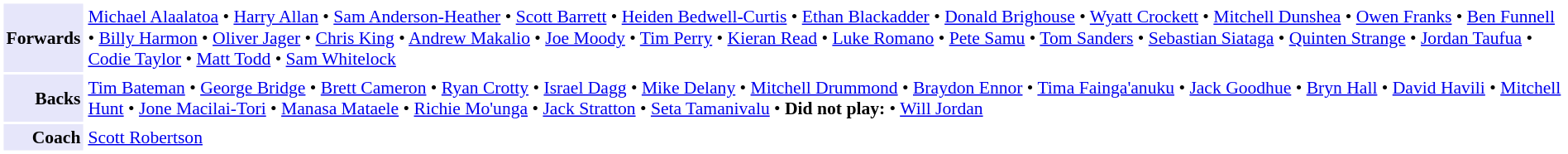<table cellpadding="2" style="border: 1px solid white; font-size:90%;">
<tr>
<td style="text-align:right; background:lavender;"><strong>Forwards</strong></td>
<td style="text-align:left;"><a href='#'>Michael Alaalatoa</a> • <a href='#'>Harry Allan</a> • <a href='#'>Sam Anderson-Heather</a> • <a href='#'>Scott Barrett</a> • <a href='#'>Heiden Bedwell-Curtis</a> • <a href='#'>Ethan Blackadder</a> • <a href='#'>Donald Brighouse</a> • <a href='#'>Wyatt Crockett</a> • <a href='#'>Mitchell Dunshea</a> • <a href='#'>Owen Franks</a> • <a href='#'>Ben Funnell</a> • <a href='#'>Billy Harmon</a> • <a href='#'>Oliver Jager</a> • <a href='#'>Chris King</a> • <a href='#'>Andrew Makalio</a> • <a href='#'>Joe Moody</a> • <a href='#'>Tim Perry</a> • <a href='#'>Kieran Read</a> • <a href='#'>Luke Romano</a> • <a href='#'>Pete Samu</a> • <a href='#'>Tom Sanders</a> • <a href='#'>Sebastian Siataga</a> • <a href='#'>Quinten Strange</a> • <a href='#'>Jordan Taufua</a> • <a href='#'>Codie Taylor</a> • <a href='#'>Matt Todd</a> • <a href='#'>Sam Whitelock</a></td>
</tr>
<tr>
<td style="text-align:right; background:lavender;"><strong>Backs</strong></td>
<td style="text-align:left;"><a href='#'>Tim Bateman</a> • <a href='#'>George Bridge</a> • <a href='#'>Brett Cameron</a> • <a href='#'>Ryan Crotty</a> • <a href='#'>Israel Dagg</a> • <a href='#'>Mike Delany</a> • <a href='#'>Mitchell Drummond</a> • <a href='#'>Braydon Ennor</a> • <a href='#'>Tima Fainga'anuku</a> • <a href='#'>Jack Goodhue</a> • <a href='#'>Bryn Hall</a> • <a href='#'>David Havili</a> • <a href='#'>Mitchell Hunt</a> • <a href='#'>Jone Macilai-Tori</a> • <a href='#'>Manasa Mataele</a> • <a href='#'>Richie Mo'unga</a> • <a href='#'>Jack Stratton</a> • <a href='#'>Seta Tamanivalu</a> • <strong>Did not play:</strong> • <a href='#'>Will Jordan</a></td>
</tr>
<tr>
<td style="text-align:right; background:lavender;"><strong>Coach</strong></td>
<td style="text-align:left;"><a href='#'>Scott Robertson</a></td>
</tr>
</table>
